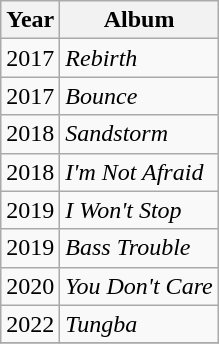<table class="wikitable">
<tr>
<th>Year</th>
<th>Album</th>
</tr>
<tr>
<td>2017</td>
<td><em>Rebirth</em></td>
</tr>
<tr>
<td>2017</td>
<td><em>Bounce</em></td>
</tr>
<tr>
<td>2018</td>
<td><em>Sandstorm</em></td>
</tr>
<tr>
<td>2018</td>
<td><em>I'm Not Afraid</em></td>
</tr>
<tr>
<td>2019</td>
<td><em>I Won't Stop</em></td>
</tr>
<tr>
<td>2019</td>
<td><em>Bass Trouble</em></td>
</tr>
<tr>
<td>2020</td>
<td><em>You Don't Care</em></td>
</tr>
<tr>
<td>2022</td>
<td><em>Tungba</em></td>
</tr>
<tr>
</tr>
</table>
